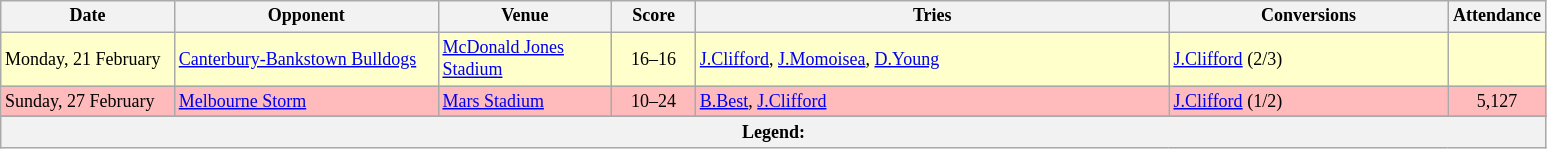<table class="wikitable" style="font-size:75%;">
<tr>
<th style="width:110px;">Date</th>
<th style="width:170px;">Opponent</th>
<th style="width:110px;">Venue</th>
<th style="width:50px;">Score</th>
<th style="width:310px;">Tries</th>
<th style="width:180px;">Conversions</th>
<th style="width:60px;">Attendance</th>
</tr>
<tr style="background:#FFFFCC;">
<td>Monday, 21 February</td>
<td> <a href='#'>Canterbury-Bankstown Bulldogs</a></td>
<td><a href='#'>McDonald Jones Stadium</a></td>
<td style="text-align:center;">16–16</td>
<td><a href='#'>J.Clifford</a>, <a href='#'>J.Momoisea</a>, <a href='#'>D.Young</a></td>
<td><a href='#'>J.Clifford</a> (2/3)</td>
<td style="text-align:center;"></td>
</tr>
<tr style="background:#FFBBBB;">
<td>Sunday, 27 February</td>
<td> <a href='#'>Melbourne Storm</a></td>
<td><a href='#'>Mars Stadium</a></td>
<td style="text-align:center;">10–24</td>
<td><a href='#'>B.Best</a>, <a href='#'>J.Clifford</a></td>
<td><a href='#'>J.Clifford</a> (1/2)</td>
<td style="text-align:center;">5,127</td>
</tr>
<tr style="background:#cfc;">
</tr>
<tr>
<th colspan="11"><strong>Legend</strong>:   </th>
</tr>
</table>
